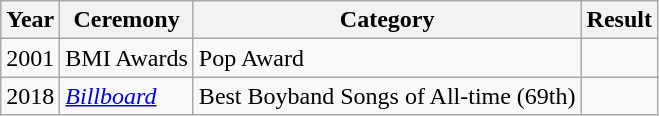<table class="wikitable">
<tr>
<th>Year</th>
<th>Ceremony</th>
<th>Category</th>
<th>Result</th>
</tr>
<tr>
<td>2001</td>
<td>BMI Awards</td>
<td>Pop Award</td>
<td></td>
</tr>
<tr>
<td>2018</td>
<td><a href='#'><em>Billboard</em></a></td>
<td>Best Boyband Songs of All-time (69th)</td>
<td></td>
</tr>
</table>
